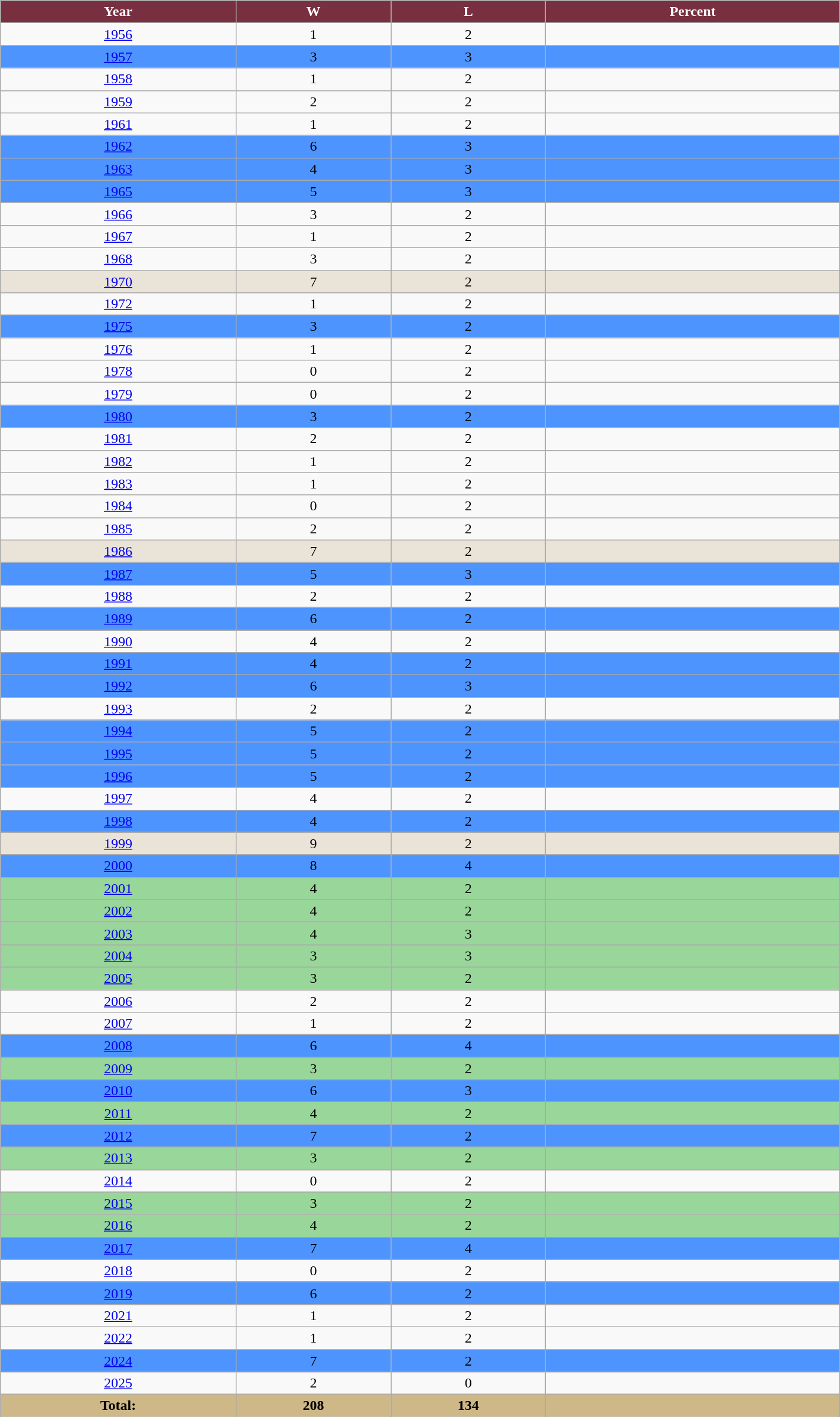<table cellpadding="1" style="width:75%;" class="wikitable collapsible collapsed">
<tr>
<th style="background:#782F40; color:white;">Year</th>
<th style="background:#782F40; color:white;">W</th>
<th style="background:#782F40; color:white;">L</th>
<th style="background:#782F40; color:white;">Percent</th>
</tr>
<tr style="text-align:center;">
<td><a href='#'>1956</a></td>
<td>1</td>
<td>2</td>
<td></td>
</tr>
<tr style="text-align:center; background:#4D94FF;">
<td><a href='#'>1957</a></td>
<td>3</td>
<td>3</td>
<td></td>
</tr>
<tr style="text-align:center;">
<td><a href='#'>1958</a></td>
<td>1</td>
<td>2</td>
<td></td>
</tr>
<tr style="text-align:center;">
<td><a href='#'>1959</a></td>
<td>2</td>
<td>2</td>
<td></td>
</tr>
<tr style="text-align:center;">
<td><a href='#'>1961</a></td>
<td>1</td>
<td>2</td>
<td></td>
</tr>
<tr style="text-align:center; background:#4D94FF;">
<td><a href='#'>1962</a></td>
<td>6</td>
<td>3</td>
<td></td>
</tr>
<tr style="text-align:center; background:#4D94FF;">
<td><a href='#'>1963</a></td>
<td>4</td>
<td>3</td>
<td></td>
</tr>
<tr style="text-align:center; background:#4D94FF;">
<td><a href='#'>1965</a></td>
<td>5</td>
<td>3</td>
<td></td>
</tr>
<tr style="text-align:center;">
<td><a href='#'>1966</a></td>
<td>3</td>
<td>2</td>
<td></td>
</tr>
<tr style="text-align:center;">
<td><a href='#'>1967</a></td>
<td>1</td>
<td>2</td>
<td></td>
</tr>
<tr style="text-align:center;">
<td><a href='#'>1968</a></td>
<td>3</td>
<td>2</td>
<td></td>
</tr>
<tr style="text-align:center; background:#EAE3D8;">
<td><a href='#'>1970</a></td>
<td>7</td>
<td>2</td>
<td></td>
</tr>
<tr style="text-align:center;">
<td><a href='#'>1972</a></td>
<td>1</td>
<td>2</td>
<td></td>
</tr>
<tr style="text-align:center; background:#4D94FF;">
<td><a href='#'>1975</a></td>
<td>3</td>
<td>2</td>
<td></td>
</tr>
<tr style="text-align:center;">
<td><a href='#'>1976</a></td>
<td>1</td>
<td>2</td>
<td></td>
</tr>
<tr style="text-align:center;">
<td><a href='#'>1978</a></td>
<td>0</td>
<td>2</td>
<td></td>
</tr>
<tr style="text-align:center;">
<td><a href='#'>1979</a></td>
<td>0</td>
<td>2</td>
<td></td>
</tr>
<tr style="text-align:center; background:#4D94FF;">
<td><a href='#'>1980</a></td>
<td>3</td>
<td>2</td>
<td></td>
</tr>
<tr style="text-align:center;">
<td><a href='#'>1981</a></td>
<td>2</td>
<td>2</td>
<td></td>
</tr>
<tr style="text-align:center;">
<td><a href='#'>1982</a></td>
<td>1</td>
<td>2</td>
<td></td>
</tr>
<tr style="text-align:center;">
<td><a href='#'>1983</a></td>
<td>1</td>
<td>2</td>
<td></td>
</tr>
<tr style="text-align:center;">
<td><a href='#'>1984</a></td>
<td>0</td>
<td>2</td>
<td></td>
</tr>
<tr style="text-align:center;">
<td><a href='#'>1985</a></td>
<td>2</td>
<td>2</td>
<td></td>
</tr>
<tr style="text-align:center; background:#EAE3D8;">
<td><a href='#'>1986</a></td>
<td>7</td>
<td>2</td>
<td></td>
</tr>
<tr style="text-align:center; background:#4D94FF;">
<td><a href='#'>1987</a></td>
<td>5</td>
<td>3</td>
<td></td>
</tr>
<tr style="text-align:center;">
<td><a href='#'>1988</a></td>
<td>2</td>
<td>2</td>
<td></td>
</tr>
<tr style="text-align:center; background:#4D94FF;">
<td><a href='#'>1989</a></td>
<td>6</td>
<td>2</td>
<td></td>
</tr>
<tr style="text-align:center;">
<td><a href='#'>1990</a></td>
<td>4</td>
<td>2</td>
<td></td>
</tr>
<tr style="text-align:center; background:#4D94FF;">
<td><a href='#'>1991</a></td>
<td>4</td>
<td>2</td>
<td></td>
</tr>
<tr style="text-align:center; background:#4D94FF;">
<td><a href='#'>1992</a></td>
<td>6</td>
<td>3</td>
<td></td>
</tr>
<tr style="text-align:center;">
<td><a href='#'>1993</a></td>
<td>2</td>
<td>2</td>
<td></td>
</tr>
<tr style="text-align:center; background:#4D94FF;">
<td><a href='#'>1994</a></td>
<td>5</td>
<td>2</td>
<td></td>
</tr>
<tr style="text-align:center; background:#4D94FF;">
<td><a href='#'>1995</a></td>
<td>5</td>
<td>2</td>
<td></td>
</tr>
<tr style="text-align:center; background:#4D94FF;">
<td><a href='#'>1996</a></td>
<td>5</td>
<td>2</td>
<td></td>
</tr>
<tr style="text-align:center;">
<td><a href='#'>1997</a></td>
<td>4</td>
<td>2</td>
<td></td>
</tr>
<tr style="text-align:center; background:#4D94FF;">
<td><a href='#'>1998</a></td>
<td>4</td>
<td>2</td>
<td></td>
</tr>
<tr style="text-align:center; background:#EAE3D8;">
<td><a href='#'>1999</a></td>
<td>9</td>
<td>2</td>
<td></td>
</tr>
<tr style="text-align:center; background:#4D94FF;">
<td><a href='#'>2000</a></td>
<td>8</td>
<td>4</td>
<td></td>
</tr>
<tr style="text-align:center; background:#99D699;">
<td><a href='#'>2001</a></td>
<td>4</td>
<td>2</td>
<td></td>
</tr>
<tr style="text-align:center; background:#99D699;">
<td><a href='#'>2002</a></td>
<td>4</td>
<td>2</td>
<td></td>
</tr>
<tr style="text-align:center; background:#99D699;">
<td><a href='#'>2003</a></td>
<td>4</td>
<td>3</td>
<td></td>
</tr>
<tr style="text-align:center; background:#99D699;">
<td><a href='#'>2004</a></td>
<td>3</td>
<td>3</td>
<td></td>
</tr>
<tr style="text-align:center; background:#99D699;">
<td><a href='#'>2005</a></td>
<td>3</td>
<td>2</td>
<td></td>
</tr>
<tr style="text-align:center;">
<td><a href='#'>2006</a></td>
<td>2</td>
<td>2</td>
<td></td>
</tr>
<tr style="text-align:center;">
<td><a href='#'>2007</a></td>
<td>1</td>
<td>2</td>
<td></td>
</tr>
<tr style="text-align:center; background:#4D94FF;">
<td><a href='#'>2008</a></td>
<td>6</td>
<td>4</td>
<td></td>
</tr>
<tr style="text-align:center; background:#99D699;">
<td><a href='#'>2009</a></td>
<td>3</td>
<td>2</td>
<td></td>
</tr>
<tr style="text-align:center; background:#4D94FF;">
<td><a href='#'>2010</a></td>
<td>6</td>
<td>3</td>
<td></td>
</tr>
<tr style="text-align:center; background:#99D699;">
<td><a href='#'>2011</a></td>
<td>4</td>
<td>2</td>
<td></td>
</tr>
<tr style="text-align:center; background:#4D94FF;">
<td><a href='#'>2012</a></td>
<td>7</td>
<td>2</td>
<td></td>
</tr>
<tr style="text-align:center; background:#99D699;">
<td><a href='#'>2013</a></td>
<td>3</td>
<td>2</td>
<td></td>
</tr>
<tr style="text-align:center;">
<td><a href='#'>2014</a></td>
<td>0</td>
<td>2</td>
<td></td>
</tr>
<tr style="text-align:center; background:#99D699;">
<td><a href='#'>2015</a></td>
<td>3</td>
<td>2</td>
<td></td>
</tr>
<tr style="text-align:center; background:#99D699;">
<td><a href='#'>2016</a></td>
<td>4</td>
<td>2</td>
<td></td>
</tr>
<tr style="text-align:center; background:#4D94FF;">
<td><a href='#'>2017</a></td>
<td>7</td>
<td>4</td>
<td></td>
</tr>
<tr style="text-align:center;">
<td><a href='#'>2018</a></td>
<td>0</td>
<td>2</td>
<td></td>
</tr>
<tr style="text-align:center; background:#4D94FF;">
<td><a href='#'>2019</a></td>
<td>6</td>
<td>2</td>
<td></td>
</tr>
<tr style="text-align:center;">
<td><a href='#'>2021</a></td>
<td>1</td>
<td>2</td>
<td></td>
</tr>
<tr style="text-align:center;">
<td><a href='#'>2022</a></td>
<td>1</td>
<td>2</td>
<td></td>
</tr>
<tr style="text-align:center; background:#4D94FF;">
<td><a href='#'>2024</a></td>
<td>7</td>
<td>2</td>
<td></td>
</tr>
<tr style="text-align:center;">
<td><a href='#'>2025</a></td>
<td>2</td>
<td>0</td>
<td></td>
</tr>
<tr style="text-align:center;" class="sortbottom">
<th style="background:#CEB888; color:black;">Total:</th>
<th style="background:#CEB888; color:black;">208</th>
<th style="background:#CEB888; color:black;">134</th>
<th style="background:#CEB888; color:black;"></th>
</tr>
</table>
